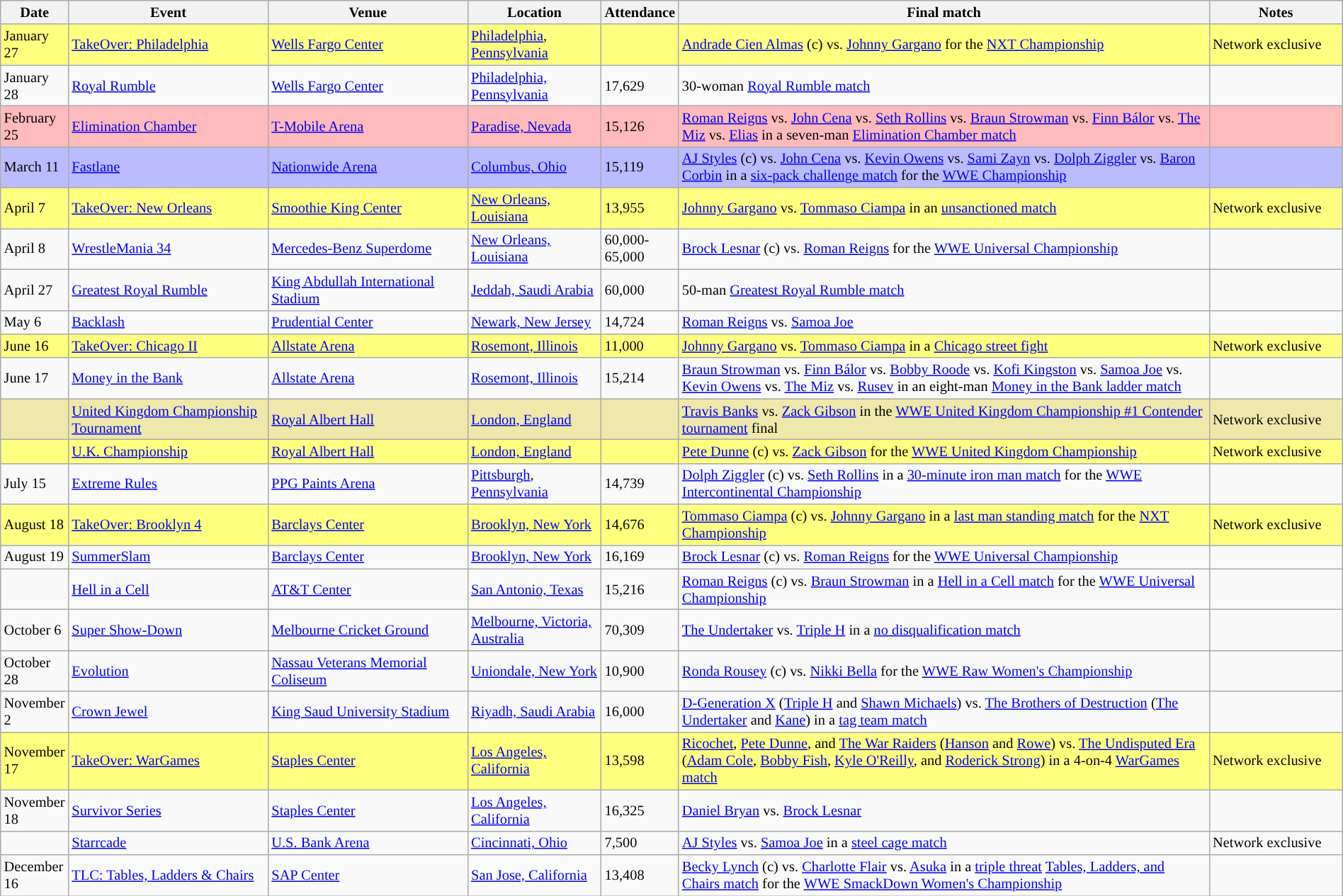<table id="Past_events_2018" class="sortable wikitable succession-box" style="font-size:85%; width:100%">
<tr>
<th scope="col" style="width:5%;">Date</th>
<th scope="col" style="width:15%;">Event</th>
<th scope="col" style="width:15%;">Venue</th>
<th scope="col" style="width:10%;">Location</th>
<th scope="col" style="width:5%;">Attendance</th>
<th scope="col" style="width:40%;">Final match</th>
<th scope="col" style="width:10%;">Notes</th>
</tr>
<tr style="background: #FFFF80;">
<td>January 27</td>
<td><a href='#'>TakeOver: Philadelphia</a></td>
<td><a href='#'>Wells Fargo Center</a></td>
<td><a href='#'>Philadelphia</a>, <a href='#'>Pennsylvania</a></td>
<td></td>
<td><a href='#'>Andrade Cien Almas</a> (c) vs. <a href='#'>Johnny Gargano</a> for the <a href='#'>NXT Championship</a></td>
<td>Network exclusive</td>
</tr>
<tr>
<td>January 28</td>
<td><a href='#'>Royal Rumble</a></td>
<td><a href='#'>Wells Fargo Center</a></td>
<td><a href='#'>Philadelphia, Pennsylvania</a></td>
<td>17,629</td>
<td>30-woman <a href='#'>Royal Rumble match</a></td>
<td></td>
</tr>
<tr style="background: #FBB;">
<td>February 25</td>
<td><a href='#'>Elimination Chamber</a></td>
<td><a href='#'>T-Mobile Arena</a></td>
<td><a href='#'>Paradise, Nevada</a></td>
<td>15,126</td>
<td><a href='#'>Roman Reigns</a> vs. <a href='#'>John Cena</a> vs. <a href='#'>Seth Rollins</a> vs. <a href='#'>Braun Strowman</a> vs. <a href='#'>Finn Bálor</a> vs. <a href='#'>The Miz</a> vs. <a href='#'>Elias</a> in a seven-man <a href='#'>Elimination Chamber match</a></td>
<td></td>
</tr>
<tr style="background: #BBF;">
<td>March 11</td>
<td><a href='#'>Fastlane</a></td>
<td><a href='#'>Nationwide Arena</a></td>
<td><a href='#'>Columbus, Ohio</a></td>
<td>15,119</td>
<td><a href='#'>AJ Styles</a> (c) vs. <a href='#'>John Cena</a> vs. <a href='#'>Kevin Owens</a> vs. <a href='#'>Sami Zayn</a> vs. <a href='#'>Dolph Ziggler</a> vs. <a href='#'>Baron Corbin</a> in a <a href='#'>six-pack challenge match</a> for the <a href='#'>WWE Championship</a></td>
<td></td>
</tr>
<tr style="background: #FFFF80;">
<td>April 7</td>
<td><a href='#'>TakeOver: New Orleans</a></td>
<td><a href='#'>Smoothie King Center</a></td>
<td><a href='#'>New Orleans, Louisiana</a></td>
<td>13,955</td>
<td><a href='#'>Johnny Gargano</a> vs. <a href='#'>Tommaso Ciampa</a> in an <a href='#'>unsanctioned match</a></td>
<td>Network exclusive</td>
</tr>
<tr>
<td>April 8</td>
<td><a href='#'>WrestleMania 34</a></td>
<td><a href='#'>Mercedes-Benz Superdome</a></td>
<td><a href='#'>New Orleans, Louisiana</a></td>
<td>60,000-65,000</td>
<td><a href='#'>Brock Lesnar</a> (c) vs. <a href='#'>Roman Reigns</a> for the <a href='#'>WWE Universal Championship</a></td>
<td></td>
</tr>
<tr>
<td>April 27</td>
<td><a href='#'>Greatest Royal Rumble</a></td>
<td><a href='#'>King Abdullah International Stadium</a></td>
<td><a href='#'>Jeddah, Saudi Arabia</a></td>
<td>60,000</td>
<td>50-man <a href='#'>Greatest Royal Rumble match</a></td>
<td></td>
</tr>
<tr>
<td>May 6</td>
<td><a href='#'>Backlash</a></td>
<td><a href='#'>Prudential Center</a></td>
<td><a href='#'>Newark, New Jersey</a></td>
<td>14,724</td>
<td><a href='#'>Roman Reigns</a> vs. <a href='#'>Samoa Joe</a></td>
<td></td>
</tr>
<tr style="background: #FFFF80;">
<td>June 16</td>
<td><a href='#'>TakeOver: Chicago II</a></td>
<td><a href='#'>Allstate Arena</a></td>
<td><a href='#'>Rosemont, Illinois</a></td>
<td>11,000</td>
<td><a href='#'>Johnny Gargano</a> vs. <a href='#'>Tommaso Ciampa</a> in a <a href='#'>Chicago street fight</a></td>
<td>Network exclusive</td>
</tr>
<tr>
<td>June 17</td>
<td><a href='#'>Money in the Bank</a></td>
<td><a href='#'>Allstate Arena</a></td>
<td><a href='#'>Rosemont, Illinois</a></td>
<td>15,214</td>
<td><a href='#'>Braun Strowman</a> vs. <a href='#'>Finn Bálor</a> vs. <a href='#'>Bobby Roode</a> vs. <a href='#'>Kofi Kingston</a> vs. <a href='#'>Samoa Joe</a> vs. <a href='#'>Kevin Owens</a> vs. <a href='#'>The Miz</a> vs. <a href='#'>Rusev</a> in an eight-man <a href='#'>Money in the Bank ladder match</a></td>
<td></td>
</tr>
<tr style="background: #EEE8AA">
<td></td>
<td><a href='#'>United Kingdom Championship Tournament</a></td>
<td><a href='#'>Royal Albert Hall</a></td>
<td><a href='#'>London, England</a></td>
<td></td>
<td><a href='#'>Travis Banks</a> vs. <a href='#'>Zack Gibson</a> in the <a href='#'>WWE United Kingdom Championship #1 Contender tournament</a> final</td>
<td>Network exclusive</td>
</tr>
<tr style="background: #FFFF80;">
<td></td>
<td><a href='#'>U.K. Championship</a></td>
<td><a href='#'>Royal Albert Hall</a></td>
<td><a href='#'>London, England</a></td>
<td></td>
<td><a href='#'>Pete Dunne</a> (c) vs. <a href='#'>Zack Gibson</a> for the <a href='#'>WWE United Kingdom Championship</a></td>
<td>Network exclusive</td>
</tr>
<tr>
<td>July 15</td>
<td><a href='#'>Extreme Rules</a></td>
<td><a href='#'>PPG Paints Arena</a></td>
<td><a href='#'>Pittsburgh</a>, <a href='#'>Pennsylvania</a></td>
<td>14,739</td>
<td><a href='#'>Dolph Ziggler</a> (c) vs. <a href='#'>Seth Rollins</a> in a <a href='#'>30-minute iron man match</a> for the <a href='#'>WWE Intercontinental Championship</a></td>
<td></td>
</tr>
<tr style="background: #FFFF80;">
<td>August 18</td>
<td><a href='#'>TakeOver: Brooklyn 4</a></td>
<td><a href='#'>Barclays Center</a></td>
<td><a href='#'>Brooklyn, New York</a></td>
<td>14,676</td>
<td><a href='#'>Tommaso Ciampa</a> (c) vs. <a href='#'>Johnny Gargano</a> in a <a href='#'>last man standing match</a> for the <a href='#'>NXT Championship</a></td>
<td>Network exclusive</td>
</tr>
<tr>
<td>August 19</td>
<td><a href='#'>SummerSlam</a></td>
<td><a href='#'>Barclays Center</a></td>
<td><a href='#'>Brooklyn, New York</a></td>
<td>16,169</td>
<td><a href='#'>Brock Lesnar</a> (c) vs. <a href='#'>Roman Reigns</a> for the <a href='#'>WWE Universal Championship</a></td>
<td></td>
</tr>
<tr>
<td></td>
<td><a href='#'>Hell in a Cell</a></td>
<td><a href='#'>AT&T Center</a></td>
<td><a href='#'>San Antonio, Texas</a></td>
<td>15,216</td>
<td><a href='#'>Roman Reigns</a> (c) vs. <a href='#'>Braun Strowman</a> in a <a href='#'>Hell in a Cell match</a> for the <a href='#'>WWE Universal Championship</a></td>
<td></td>
</tr>
<tr>
<td>October 6</td>
<td><a href='#'>Super Show-Down</a></td>
<td><a href='#'>Melbourne Cricket Ground</a></td>
<td><a href='#'>Melbourne, Victoria, Australia</a></td>
<td>70,309</td>
<td><a href='#'>The Undertaker</a> vs. <a href='#'>Triple H</a> in a <a href='#'>no disqualification match</a></td>
<td></td>
</tr>
<tr>
<td>October 28</td>
<td><a href='#'>Evolution</a></td>
<td><a href='#'>Nassau Veterans Memorial Coliseum</a></td>
<td><a href='#'>Uniondale, New York</a></td>
<td>10,900</td>
<td><a href='#'>Ronda Rousey</a> (c) vs. <a href='#'>Nikki Bella</a> for the <a href='#'>WWE Raw Women's Championship</a></td>
<td></td>
</tr>
<tr>
<td>November 2</td>
<td><a href='#'>Crown Jewel</a></td>
<td><a href='#'>King Saud University Stadium</a></td>
<td><a href='#'>Riyadh, Saudi Arabia</a></td>
<td>16,000</td>
<td><a href='#'>D-Generation X</a> (<a href='#'>Triple H</a> and <a href='#'>Shawn Michaels</a>) vs. <a href='#'>The Brothers of Destruction</a> (<a href='#'>The Undertaker</a> and <a href='#'>Kane</a>) in a <a href='#'>tag team match</a></td>
<td></td>
</tr>
<tr style="background: #FFFF80;">
<td>November 17</td>
<td><a href='#'>TakeOver: WarGames</a></td>
<td><a href='#'>Staples Center</a></td>
<td><a href='#'>Los Angeles, California</a></td>
<td>13,598</td>
<td><a href='#'>Ricochet</a>, <a href='#'>Pete Dunne</a>, and <a href='#'>The War Raiders</a> (<a href='#'>Hanson</a> and <a href='#'>Rowe</a>) vs. <a href='#'>The Undisputed Era</a> (<a href='#'>Adam Cole</a>, <a href='#'>Bobby Fish</a>, <a href='#'>Kyle O'Reilly</a>, and <a href='#'>Roderick Strong</a>) in a 4-on-4 <a href='#'>WarGames match</a></td>
<td>Network exclusive</td>
</tr>
<tr>
<td>November 18</td>
<td><a href='#'>Survivor Series</a></td>
<td><a href='#'>Staples Center</a></td>
<td><a href='#'>Los Angeles, California</a></td>
<td>16,325</td>
<td><a href='#'>Daniel Bryan</a> vs. <a href='#'>Brock Lesnar</a></td>
<td></td>
</tr>
<tr>
<td></td>
<td><a href='#'>Starrcade</a></td>
<td><a href='#'>U.S. Bank Arena</a></td>
<td><a href='#'>Cincinnati, Ohio</a></td>
<td>7,500</td>
<td><a href='#'>AJ Styles</a> vs. <a href='#'>Samoa Joe</a> in a <a href='#'>steel cage match</a></td>
<td>Network exclusive</td>
</tr>
<tr>
<td>December 16</td>
<td><a href='#'>TLC: Tables, Ladders & Chairs</a></td>
<td><a href='#'>SAP Center</a></td>
<td><a href='#'>San Jose, California</a></td>
<td>13,408</td>
<td><a href='#'>Becky Lynch</a> (c) vs. <a href='#'>Charlotte Flair</a> vs. <a href='#'>Asuka</a> in a <a href='#'>triple threat</a> <a href='#'>Tables, Ladders, and Chairs match</a> for the <a href='#'>WWE SmackDown Women's Championship</a></td>
<td></td>
</tr>
</table>
